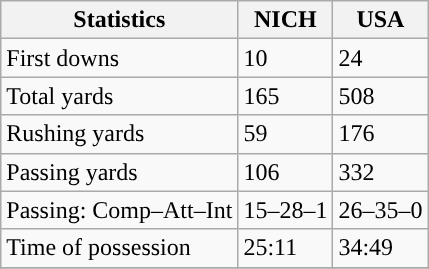<table class="wikitable" style="float: left;">
<tr>
<th>Statistics</th>
<th>NICH</th>
<th>USA</th>
</tr>
<tr>
<td>First downs</td>
<td>10</td>
<td>24</td>
</tr>
<tr>
<td>Total yards</td>
<td>165</td>
<td>508</td>
</tr>
<tr>
<td>Rushing yards</td>
<td>59</td>
<td>176</td>
</tr>
<tr>
<td>Passing yards</td>
<td>106</td>
<td>332</td>
</tr>
<tr>
<td>Passing: Comp–Att–Int</td>
<td>15–28–1</td>
<td>26–35–0</td>
</tr>
<tr>
<td>Time of possession</td>
<td>25:11</td>
<td>34:49</td>
</tr>
<tr>
</tr>
</table>
